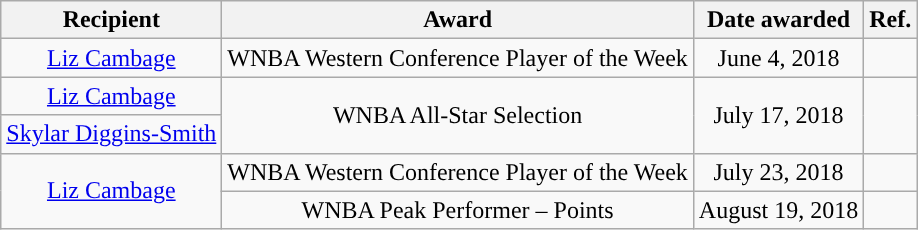<table class="wikitable sortable sortable" style="text-align: center">
<tr>
<th>Recipient</th>
<th>Award</th>
<th>Date awarded</th>
<th>Ref.</th>
</tr>
<tr>
<td><a href='#'>Liz Cambage</a></td>
<td>WNBA Western Conference Player of the Week</td>
<td>June 4, 2018</td>
<td></td>
</tr>
<tr>
<td><a href='#'>Liz Cambage</a></td>
<td rowspan="2">WNBA All-Star Selection</td>
<td rowspan="2">July 17, 2018</td>
<td rowspan="2"></td>
</tr>
<tr>
<td><a href='#'>Skylar Diggins-Smith</a></td>
</tr>
<tr>
<td rowspan=2><a href='#'>Liz Cambage</a></td>
<td>WNBA Western Conference Player of the Week</td>
<td>July 23, 2018</td>
<td></td>
</tr>
<tr>
<td>WNBA Peak Performer – Points</td>
<td>August 19, 2018</td>
<td></td>
</tr>
</table>
